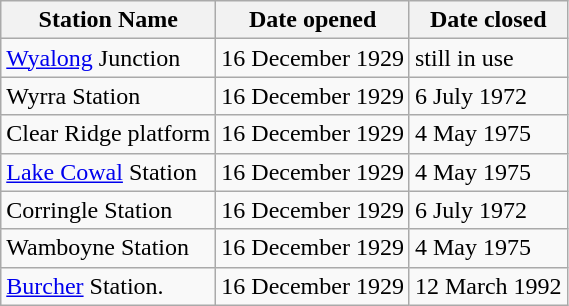<table class="wikitable sortable">
<tr>
<th>Station Name</th>
<th>Date opened</th>
<th>Date closed</th>
</tr>
<tr>
<td><a href='#'>Wyalong</a> Junction</td>
<td>16 December 1929</td>
<td>still in use</td>
</tr>
<tr>
<td>Wyrra Station</td>
<td>16 December 1929</td>
<td>6 July 1972</td>
</tr>
<tr>
<td>Clear Ridge platform</td>
<td>16 December 1929</td>
<td>4 May 1975</td>
</tr>
<tr>
<td><a href='#'>Lake Cowal</a> Station</td>
<td>16 December 1929</td>
<td>4 May 1975</td>
</tr>
<tr>
<td>Corringle Station</td>
<td>16 December 1929</td>
<td>6 July 1972</td>
</tr>
<tr>
<td>Wamboyne Station</td>
<td>16 December 1929</td>
<td>4 May 1975</td>
</tr>
<tr>
<td><a href='#'>Burcher</a> Station.</td>
<td>16 December 1929</td>
<td>12 March 1992</td>
</tr>
</table>
